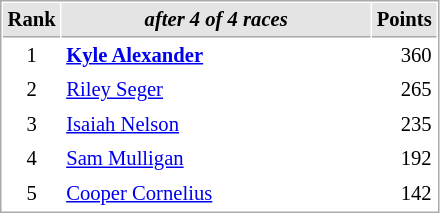<table cellspacing="1" cellpadding="3" style="border:1px solid #aaa; font-size:86%;">
<tr style="background:#e4e4e4;">
<th style="border-bottom:1px solid #aaa; width:10px;">Rank</th>
<th style="border-bottom:1px solid #aaa; width:200px; white-space:nowrap;"><em>after 4 of 4 races</em></th>
<th style="border-bottom:1px solid #aaa; width:20px;">Points</th>
</tr>
<tr>
<td style="text-align:center;">1</td>
<td> <strong><a href='#'>Kyle Alexander</a></strong></td>
<td align="right">360</td>
</tr>
<tr>
<td style="text-align:center;">2</td>
<td> <a href='#'>Riley Seger</a></td>
<td align="right">265</td>
</tr>
<tr>
<td style="text-align:center;">3</td>
<td> <a href='#'>Isaiah Nelson</a></td>
<td align="right">235</td>
</tr>
<tr>
<td style="text-align:center;">4</td>
<td> <a href='#'>Sam Mulligan</a></td>
<td align="right">192</td>
</tr>
<tr>
<td style="text-align:center;">5</td>
<td> <a href='#'>Cooper Cornelius</a></td>
<td align="right">142</td>
</tr>
</table>
